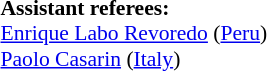<table width=50% style="font-size: 90%">
<tr>
<td><br><strong>Assistant referees:</strong>
<br><a href='#'>Enrique Labo Revoredo</a> (<a href='#'>Peru</a>)
<br><a href='#'>Paolo Casarin</a> (<a href='#'>Italy</a>)</td>
</tr>
</table>
